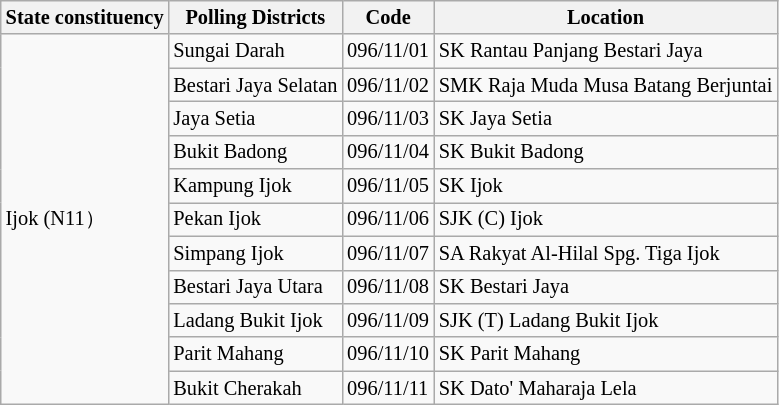<table class="wikitable sortable mw-collapsible" style="white-space:nowrap;font-size:85%">
<tr>
<th>State constituency</th>
<th>Polling Districts</th>
<th>Code</th>
<th>Location</th>
</tr>
<tr>
<td rowspan="11">Ijok (N11）</td>
<td>Sungai Darah</td>
<td>096/11/01</td>
<td>SK Rantau Panjang Bestari Jaya</td>
</tr>
<tr>
<td>Bestari Jaya Selatan</td>
<td>096/11/02</td>
<td>SMK Raja Muda Musa Batang Berjuntai</td>
</tr>
<tr>
<td>Jaya Setia</td>
<td>096/11/03</td>
<td>SK Jaya Setia</td>
</tr>
<tr>
<td>Bukit Badong</td>
<td>096/11/04</td>
<td>SK Bukit Badong</td>
</tr>
<tr>
<td>Kampung Ijok</td>
<td>096/11/05</td>
<td>SK Ijok</td>
</tr>
<tr>
<td>Pekan Ijok</td>
<td>096/11/06</td>
<td>SJK (C) Ijok</td>
</tr>
<tr>
<td>Simpang Ijok</td>
<td>096/11/07</td>
<td>SA Rakyat Al-Hilal Spg. Tiga Ijok</td>
</tr>
<tr>
<td>Bestari Jaya Utara</td>
<td>096/11/08</td>
<td>SK Bestari Jaya</td>
</tr>
<tr>
<td>Ladang Bukit Ijok</td>
<td>096/11/09</td>
<td>SJK (T) Ladang Bukit Ijok</td>
</tr>
<tr>
<td>Parit Mahang</td>
<td>096/11/10</td>
<td>SK Parit Mahang</td>
</tr>
<tr>
<td>Bukit Cherakah</td>
<td>096/11/11</td>
<td>SK Dato' Maharaja Lela</td>
</tr>
</table>
